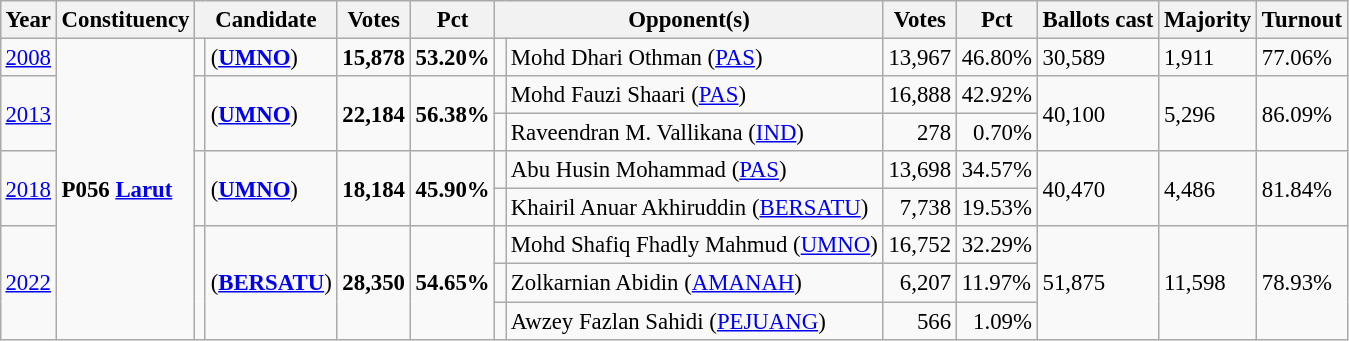<table class="wikitable" style="margin:0.5em ; font-size:95%">
<tr>
<th>Year</th>
<th>Constituency</th>
<th colspan=2>Candidate</th>
<th>Votes</th>
<th>Pct</th>
<th colspan=2>Opponent(s)</th>
<th>Votes</th>
<th>Pct</th>
<th>Ballots cast</th>
<th>Majority</th>
<th>Turnout</th>
</tr>
<tr>
<td><a href='#'>2008</a></td>
<td rowspan=8><strong>P056 <a href='#'>Larut</a></strong></td>
<td></td>
<td> (<a href='#'><strong>UMNO</strong></a>)</td>
<td align="right"><strong>15,878</strong></td>
<td><strong>53.20%</strong></td>
<td></td>
<td>Mohd Dhari Othman (<a href='#'>PAS</a>)</td>
<td align="right">13,967</td>
<td>46.80%</td>
<td>30,589</td>
<td>1,911</td>
<td>77.06%</td>
</tr>
<tr>
<td rowspan=2><a href='#'>2013</a></td>
<td rowspan=2 ></td>
<td rowspan=2> (<a href='#'><strong>UMNO</strong></a>)</td>
<td rowspan=2 align="right"><strong>22,184</strong></td>
<td rowspan=2><strong>56.38%</strong></td>
<td></td>
<td>Mohd Fauzi Shaari (<a href='#'>PAS</a>)</td>
<td align="right">16,888</td>
<td>42.92%</td>
<td rowspan=2>40,100</td>
<td rowspan=2>5,296</td>
<td rowspan=2>86.09%</td>
</tr>
<tr>
<td></td>
<td>Raveendran M. Vallikana (<a href='#'>IND</a>)</td>
<td align="right">278</td>
<td align="right">0.70%</td>
</tr>
<tr>
<td rowspan=2><a href='#'>2018</a></td>
<td rowspan=2 ></td>
<td rowspan=2> (<a href='#'><strong>UMNO</strong></a>)</td>
<td rowspan=2 align="right"><strong>18,184</strong></td>
<td rowspan=2><strong>45.90%</strong></td>
<td></td>
<td>Abu Husin Mohammad (<a href='#'>PAS</a>)</td>
<td align="right">13,698</td>
<td>34.57%</td>
<td rowspan=2>40,470</td>
<td rowspan=2>4,486</td>
<td rowspan=2>81.84%</td>
</tr>
<tr>
<td></td>
<td>Khairil Anuar Akhiruddin (<a href='#'>BERSATU</a>)</td>
<td align="right">7,738</td>
<td>19.53%</td>
</tr>
<tr>
<td rowspan=3><a href='#'>2022</a></td>
<td rowspan=3 bgcolor=></td>
<td rowspan=3> (<a href='#'><strong>BERSATU</strong></a>)</td>
<td rowspan=3 align="right"><strong>28,350</strong></td>
<td rowspan=3><strong>54.65%</strong></td>
<td></td>
<td>Mohd Shafiq Fhadly Mahmud (<a href='#'>UMNO</a>)</td>
<td align="right">16,752</td>
<td>32.29%</td>
<td rowspan=3>51,875</td>
<td rowspan=3>11,598</td>
<td rowspan=3>78.93%</td>
</tr>
<tr>
<td></td>
<td>Zolkarnian Abidin (<a href='#'>AMANAH</a>)</td>
<td align="right">6,207</td>
<td>11.97%</td>
</tr>
<tr>
<td bgcolor=></td>
<td>Awzey Fazlan Sahidi (<a href='#'>PEJUANG</a>)</td>
<td align="right">566</td>
<td align=right>1.09%</td>
</tr>
</table>
